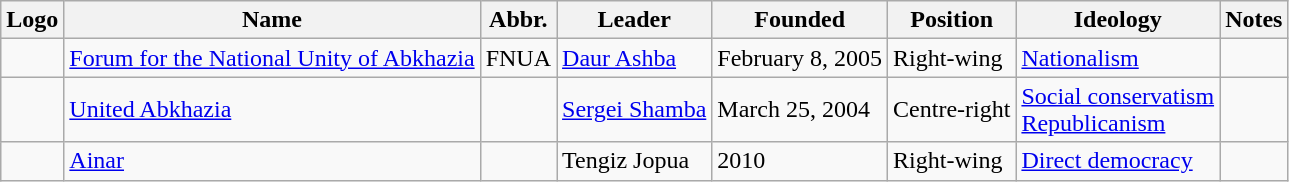<table class="wikitable">
<tr>
<th>Logo</th>
<th>Name</th>
<th>Abbr.</th>
<th>Leader</th>
<th>Founded</th>
<th>Position</th>
<th>Ideology</th>
<th>Notes</th>
</tr>
<tr>
<td></td>
<td><a href='#'>Forum for the National Unity of Abkhazia</a></td>
<td>FNUA</td>
<td><a href='#'>Daur Ashba</a></td>
<td>February 8, 2005</td>
<td>Right-wing</td>
<td><a href='#'>Nationalism</a></td>
<td></td>
</tr>
<tr>
<td></td>
<td><a href='#'>United Abkhazia</a></td>
<td></td>
<td><a href='#'>Sergei Shamba</a></td>
<td>March 25, 2004</td>
<td>Centre-right</td>
<td><a href='#'>Social conservatism</a><br><a href='#'>Republicanism</a></td>
<td></td>
</tr>
<tr>
<td></td>
<td><a href='#'>Ainar</a></td>
<td></td>
<td>Tengiz Jopua</td>
<td>2010</td>
<td>Right-wing</td>
<td><a href='#'>Direct democracy</a></td>
<td></td>
</tr>
</table>
